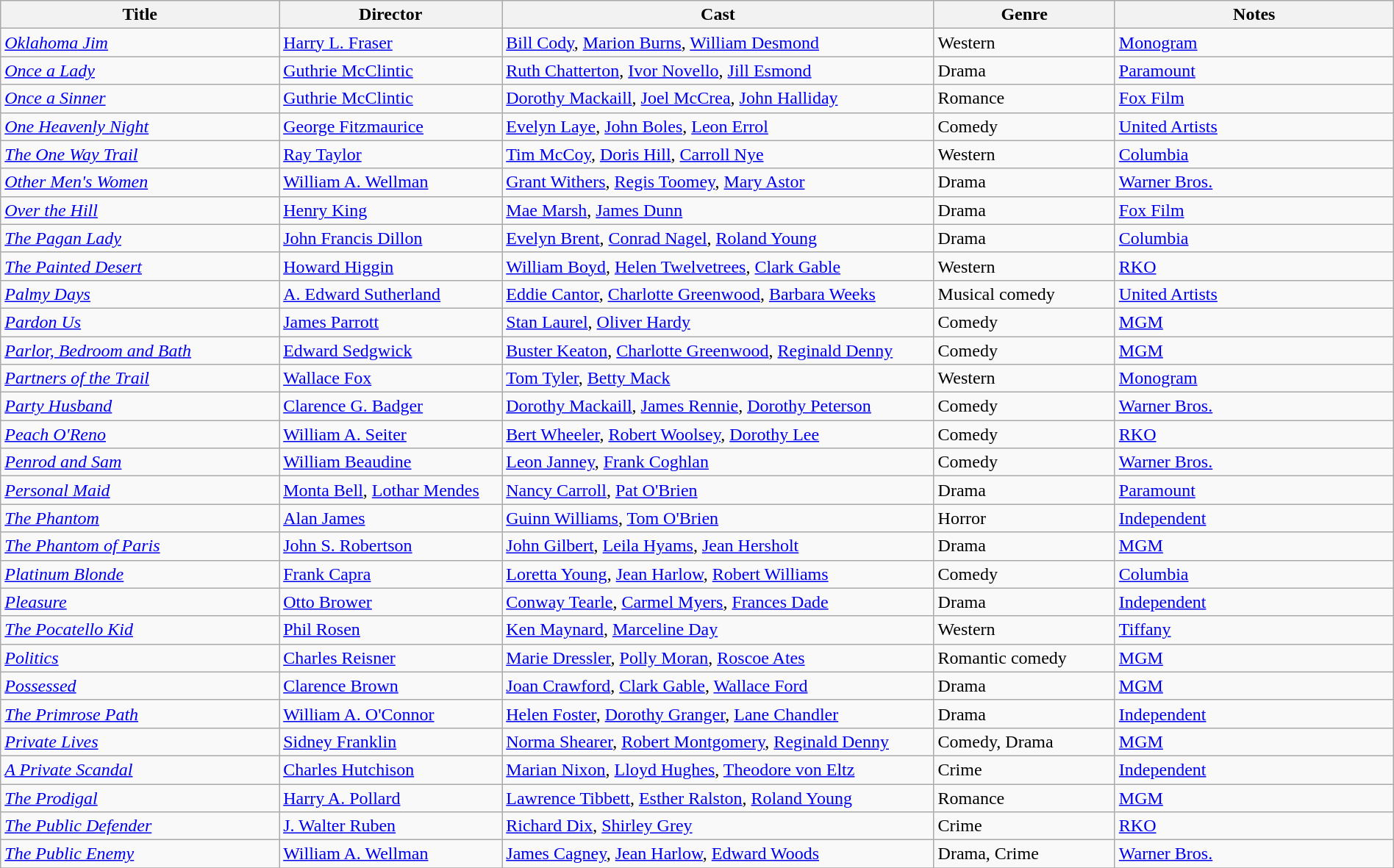<table class="wikitable" style="width:100%;">
<tr>
<th style="width:20%;">Title</th>
<th style="width:16%;">Director</th>
<th style="width:31%;">Cast</th>
<th style="width:13%;">Genre</th>
<th style="width:20%;">Notes</th>
</tr>
<tr>
<td><em><a href='#'>Oklahoma Jim</a></em></td>
<td><a href='#'>Harry L. Fraser</a></td>
<td><a href='#'>Bill Cody</a>, <a href='#'>Marion Burns</a>, <a href='#'>William Desmond</a></td>
<td>Western</td>
<td><a href='#'>Monogram</a></td>
</tr>
<tr>
<td><em><a href='#'>Once a Lady</a></em></td>
<td><a href='#'>Guthrie McClintic</a></td>
<td><a href='#'>Ruth Chatterton</a>, <a href='#'>Ivor Novello</a>, <a href='#'>Jill Esmond</a></td>
<td>Drama</td>
<td><a href='#'>Paramount</a></td>
</tr>
<tr>
<td><em><a href='#'>Once a Sinner</a></em></td>
<td><a href='#'>Guthrie McClintic</a></td>
<td><a href='#'>Dorothy Mackaill</a>, <a href='#'>Joel McCrea</a>, <a href='#'>John Halliday</a></td>
<td>Romance</td>
<td><a href='#'>Fox Film</a></td>
</tr>
<tr>
<td><em><a href='#'>One Heavenly Night</a></em></td>
<td><a href='#'>George Fitzmaurice</a></td>
<td><a href='#'>Evelyn Laye</a>, <a href='#'>John Boles</a>, <a href='#'>Leon Errol</a></td>
<td>Comedy</td>
<td><a href='#'>United Artists</a></td>
</tr>
<tr>
<td><em><a href='#'>The One Way Trail</a></em></td>
<td><a href='#'>Ray Taylor</a></td>
<td><a href='#'>Tim McCoy</a>, <a href='#'>Doris Hill</a>, <a href='#'>Carroll Nye</a></td>
<td>Western</td>
<td><a href='#'>Columbia</a></td>
</tr>
<tr>
<td><em><a href='#'>Other Men's Women</a></em></td>
<td><a href='#'>William A. Wellman</a></td>
<td><a href='#'>Grant Withers</a>, <a href='#'>Regis Toomey</a>, <a href='#'>Mary Astor</a></td>
<td>Drama</td>
<td><a href='#'>Warner Bros.</a></td>
</tr>
<tr>
<td><em><a href='#'>Over the Hill</a></em></td>
<td><a href='#'>Henry King</a></td>
<td><a href='#'>Mae Marsh</a>, <a href='#'>James Dunn</a></td>
<td>Drama</td>
<td><a href='#'>Fox Film</a></td>
</tr>
<tr>
<td><em><a href='#'>The Pagan Lady</a></em></td>
<td><a href='#'>John Francis Dillon</a></td>
<td><a href='#'>Evelyn Brent</a>, <a href='#'>Conrad Nagel</a>, <a href='#'>Roland Young</a></td>
<td>Drama</td>
<td><a href='#'>Columbia</a></td>
</tr>
<tr>
<td><em><a href='#'>The Painted Desert</a></em></td>
<td><a href='#'>Howard Higgin</a></td>
<td><a href='#'>William Boyd</a>, <a href='#'>Helen Twelvetrees</a>, <a href='#'>Clark Gable</a></td>
<td>Western</td>
<td><a href='#'>RKO</a></td>
</tr>
<tr>
<td><em><a href='#'>Palmy Days</a></em></td>
<td><a href='#'>A. Edward Sutherland</a></td>
<td><a href='#'>Eddie Cantor</a>, <a href='#'>Charlotte Greenwood</a>, <a href='#'>Barbara Weeks</a></td>
<td>Musical comedy</td>
<td><a href='#'>United Artists</a></td>
</tr>
<tr>
<td><em><a href='#'>Pardon Us</a></em></td>
<td><a href='#'>James Parrott</a></td>
<td><a href='#'>Stan Laurel</a>, <a href='#'>Oliver Hardy</a></td>
<td>Comedy</td>
<td><a href='#'>MGM</a></td>
</tr>
<tr>
<td><em><a href='#'>Parlor, Bedroom and Bath</a></em></td>
<td><a href='#'>Edward Sedgwick</a></td>
<td><a href='#'>Buster Keaton</a>, <a href='#'>Charlotte Greenwood</a>, <a href='#'>Reginald Denny</a></td>
<td>Comedy</td>
<td><a href='#'>MGM</a></td>
</tr>
<tr>
<td><em><a href='#'>Partners of the Trail</a></em></td>
<td><a href='#'>Wallace Fox</a></td>
<td><a href='#'>Tom Tyler</a>, <a href='#'>Betty Mack</a></td>
<td>Western</td>
<td><a href='#'>Monogram</a></td>
</tr>
<tr>
<td><em><a href='#'>Party Husband</a></em></td>
<td><a href='#'>Clarence G. Badger</a></td>
<td><a href='#'>Dorothy Mackaill</a>, <a href='#'>James Rennie</a>, <a href='#'>Dorothy Peterson</a></td>
<td>Comedy</td>
<td><a href='#'>Warner Bros.</a></td>
</tr>
<tr>
<td><em><a href='#'>Peach O'Reno</a></em></td>
<td><a href='#'>William A. Seiter</a></td>
<td><a href='#'>Bert Wheeler</a>, <a href='#'>Robert Woolsey</a>, <a href='#'>Dorothy Lee</a></td>
<td>Comedy</td>
<td><a href='#'>RKO</a></td>
</tr>
<tr>
<td><em><a href='#'>Penrod and Sam</a></em></td>
<td><a href='#'>William Beaudine</a></td>
<td><a href='#'>Leon Janney</a>, <a href='#'>Frank Coghlan</a></td>
<td>Comedy</td>
<td><a href='#'>Warner Bros.</a></td>
</tr>
<tr>
<td><em><a href='#'>Personal Maid</a></em></td>
<td><a href='#'>Monta Bell</a>, <a href='#'>Lothar Mendes</a></td>
<td><a href='#'>Nancy Carroll</a>, <a href='#'>Pat O'Brien</a></td>
<td>Drama</td>
<td><a href='#'>Paramount</a></td>
</tr>
<tr>
<td><em><a href='#'>The Phantom</a></em></td>
<td><a href='#'>Alan James</a></td>
<td><a href='#'>Guinn Williams</a>, <a href='#'>Tom O'Brien</a></td>
<td>Horror</td>
<td><a href='#'>Independent</a></td>
</tr>
<tr>
<td><em><a href='#'>The Phantom of Paris</a></em></td>
<td><a href='#'>John S. Robertson</a></td>
<td><a href='#'>John Gilbert</a>, <a href='#'>Leila Hyams</a>, <a href='#'>Jean Hersholt</a></td>
<td>Drama</td>
<td><a href='#'>MGM</a></td>
</tr>
<tr>
<td><em><a href='#'>Platinum Blonde</a></em></td>
<td><a href='#'>Frank Capra</a></td>
<td><a href='#'>Loretta Young</a>, <a href='#'>Jean Harlow</a>, <a href='#'>Robert Williams</a></td>
<td>Comedy</td>
<td><a href='#'>Columbia</a></td>
</tr>
<tr>
<td><em><a href='#'>Pleasure</a></em></td>
<td><a href='#'>Otto Brower</a></td>
<td><a href='#'>Conway Tearle</a>, <a href='#'>Carmel Myers</a>, <a href='#'>Frances Dade</a></td>
<td>Drama</td>
<td><a href='#'>Independent</a></td>
</tr>
<tr>
<td><em><a href='#'>The Pocatello Kid</a></em></td>
<td><a href='#'>Phil Rosen</a></td>
<td><a href='#'>Ken Maynard</a>, <a href='#'>Marceline Day</a></td>
<td>Western</td>
<td><a href='#'>Tiffany</a></td>
</tr>
<tr>
<td><em><a href='#'>Politics</a></em></td>
<td><a href='#'>Charles Reisner</a></td>
<td><a href='#'>Marie Dressler</a>, <a href='#'>Polly Moran</a>, <a href='#'>Roscoe Ates</a></td>
<td>Romantic comedy</td>
<td><a href='#'>MGM</a></td>
</tr>
<tr>
<td><em><a href='#'>Possessed</a></em></td>
<td><a href='#'>Clarence Brown</a></td>
<td><a href='#'>Joan Crawford</a>, <a href='#'>Clark Gable</a>, <a href='#'>Wallace Ford</a></td>
<td>Drama</td>
<td><a href='#'>MGM</a></td>
</tr>
<tr>
<td><em><a href='#'>The Primrose Path</a></em></td>
<td><a href='#'>William A. O'Connor</a></td>
<td><a href='#'>Helen Foster</a>, <a href='#'>Dorothy Granger</a>, <a href='#'>Lane Chandler</a></td>
<td>Drama</td>
<td><a href='#'>Independent</a></td>
</tr>
<tr>
<td><em><a href='#'>Private Lives</a></em></td>
<td><a href='#'>Sidney Franklin</a></td>
<td><a href='#'>Norma Shearer</a>, <a href='#'>Robert Montgomery</a>, <a href='#'>Reginald Denny</a></td>
<td>Comedy, Drama</td>
<td><a href='#'>MGM</a></td>
</tr>
<tr>
<td><em><a href='#'>A Private Scandal</a></em></td>
<td><a href='#'>Charles Hutchison</a></td>
<td><a href='#'>Marian Nixon</a>, <a href='#'>Lloyd Hughes</a>, <a href='#'>Theodore von Eltz</a></td>
<td>Crime</td>
<td><a href='#'>Independent</a></td>
</tr>
<tr>
<td><em><a href='#'>The Prodigal</a></em></td>
<td><a href='#'>Harry A. Pollard</a></td>
<td><a href='#'>Lawrence Tibbett</a>, <a href='#'>Esther Ralston</a>, <a href='#'>Roland Young</a></td>
<td>Romance</td>
<td><a href='#'>MGM</a></td>
</tr>
<tr>
<td><em><a href='#'>The Public Defender</a></em></td>
<td><a href='#'>J. Walter Ruben</a></td>
<td><a href='#'>Richard Dix</a>, <a href='#'>Shirley Grey</a></td>
<td>Crime</td>
<td><a href='#'>RKO</a></td>
</tr>
<tr>
<td><em><a href='#'>The Public Enemy</a></em></td>
<td><a href='#'>William A. Wellman</a></td>
<td><a href='#'>James Cagney</a>, <a href='#'>Jean Harlow</a>, <a href='#'>Edward Woods</a></td>
<td>Drama, Crime</td>
<td><a href='#'>Warner Bros.</a></td>
</tr>
<tr>
</tr>
</table>
